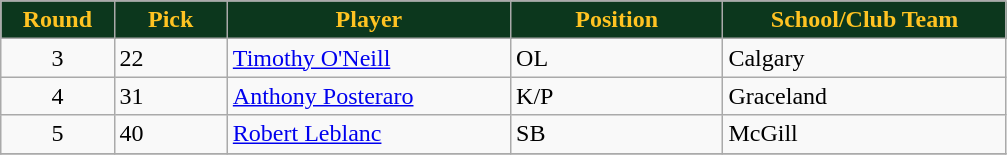<table class="wikitable sortable sortable">
<tr>
<th style="background:#0C371D;color:#ffc322;" width="8%">Round</th>
<th style="background:#0C371D;color:#ffc322;" width="8%">Pick</th>
<th style="background:#0C371D;color:#ffc322;" width="20%">Player</th>
<th style="background:#0C371D;color:#ffc322;" width="15%">Position</th>
<th style="background:#0C371D;color:#ffc322;" width="20%">School/Club Team</th>
</tr>
<tr>
<td align=center>3</td>
<td>22</td>
<td><a href='#'>Timothy O'Neill</a></td>
<td>OL</td>
<td>Calgary</td>
</tr>
<tr>
<td align=center>4</td>
<td>31</td>
<td><a href='#'>Anthony Posteraro</a></td>
<td>K/P</td>
<td>Graceland</td>
</tr>
<tr>
<td align=center>5</td>
<td>40</td>
<td><a href='#'>Robert Leblanc</a></td>
<td>SB</td>
<td>McGill</td>
</tr>
<tr>
</tr>
</table>
